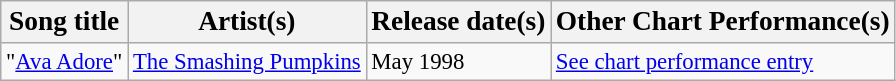<table class="wikitable sortable" style="font-size:95%;">
<tr>
<th><big>Song title</big></th>
<th><big>Artist(s)</big></th>
<th><big>Release date(s)</big></th>
<th><big>Other Chart Performance(s)</big></th>
</tr>
<tr>
<td>"<a href='#'>Ava Adore</a>"</td>
<td><a href='#'>The Smashing Pumpkins</a></td>
<td>May 1998</td>
<td><a href='#'>See chart performance entry</a></td>
</tr>
</table>
